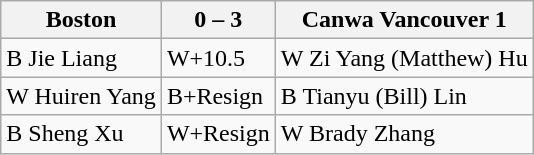<table class="wikitable">
<tr>
<th>Boston</th>
<th>0 – 3</th>
<th>Canwa Vancouver 1</th>
</tr>
<tr>
<td>B Jie Liang</td>
<td>W+10.5</td>
<td>W Zi Yang (Matthew) Hu</td>
</tr>
<tr>
<td>W Huiren Yang</td>
<td>B+Resign</td>
<td>B Tianyu (Bill) Lin</td>
</tr>
<tr>
<td>B Sheng Xu</td>
<td>W+Resign</td>
<td>W Brady Zhang</td>
</tr>
</table>
